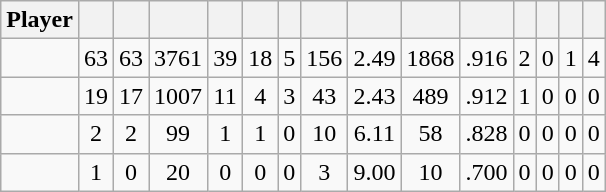<table class="wikitable sortable" style="text-align:center;">
<tr>
<th>Player</th>
<th></th>
<th></th>
<th></th>
<th></th>
<th></th>
<th></th>
<th></th>
<th></th>
<th></th>
<th></th>
<th></th>
<th></th>
<th></th>
<th></th>
</tr>
<tr>
<td></td>
<td>63</td>
<td>63</td>
<td>3761</td>
<td>39</td>
<td>18</td>
<td>5</td>
<td>156</td>
<td>2.49</td>
<td>1868</td>
<td>.916</td>
<td>2</td>
<td>0</td>
<td>1</td>
<td>4</td>
</tr>
<tr>
<td></td>
<td>19</td>
<td>17</td>
<td>1007</td>
<td>11</td>
<td>4</td>
<td>3</td>
<td>43</td>
<td>2.43</td>
<td>489</td>
<td>.912</td>
<td>1</td>
<td>0</td>
<td>0</td>
<td>0</td>
</tr>
<tr>
<td></td>
<td>2</td>
<td>2</td>
<td>99</td>
<td>1</td>
<td>1</td>
<td>0</td>
<td>10</td>
<td>6.11</td>
<td>58</td>
<td>.828</td>
<td>0</td>
<td>0</td>
<td>0</td>
<td>0</td>
</tr>
<tr>
<td></td>
<td>1</td>
<td>0</td>
<td>20</td>
<td>0</td>
<td>0</td>
<td>0</td>
<td>3</td>
<td>9.00</td>
<td>10</td>
<td>.700</td>
<td>0</td>
<td>0</td>
<td>0</td>
<td>0</td>
</tr>
</table>
